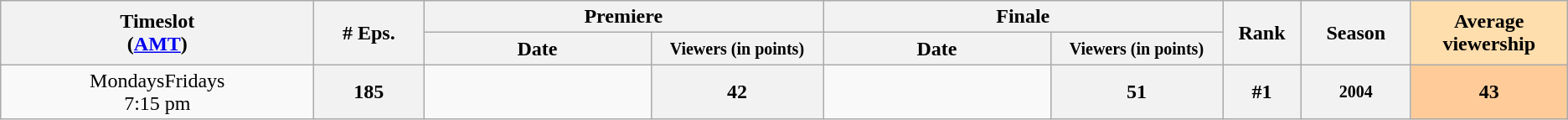<table class="wikitable">
<tr>
<th style="width:20%;" rowspan="2">Timeslot<br>(<a href='#'>AMT</a>)</th>
<th style="width:7%;" rowspan="2"># Eps.</th>
<th colspan=2>Premiere</th>
<th colspan=2>Finale</th>
<th style="width:5%;" rowspan="2">Rank</th>
<th style="width:7%;" rowspan="2">Season</th>
<th style="width:10%; background:#ffdead;" rowspan="2">Average viewership</th>
</tr>
<tr>
<th>Date</th>
<th span style="width:11%; font-size:smaller; line-height:100%;">Viewers (in points)</th>
<th>Date</th>
<th span style="width:11%; font-size:smaller; line-height:100%;">Viewers (in points)</th>
</tr>
<tr>
<td rowspan="1" style="text-align:center;">MondaysFridays <br>7:15 pm</td>
<th>185</th>
<td style="font-size:11px;line-height:110%"></td>
<th>42</th>
<td style="font-size:11px;line-height:110%"></td>
<th>51</th>
<th>#1</th>
<th style="font-size:smaller">2004</th>
<th style="background:#fc9;">43</th>
</tr>
</table>
